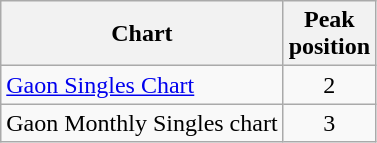<table class="wikitable sortable">
<tr>
<th>Chart</th>
<th>Peak<br>position</th>
</tr>
<tr>
<td><a href='#'>Gaon Singles Chart</a></td>
<td align="center">2</td>
</tr>
<tr>
<td>Gaon Monthly Singles chart</td>
<td align="center">3</td>
</tr>
</table>
